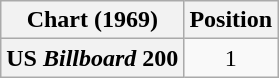<table class="wikitable plainrowheaders sortable" style="text-align:center">
<tr>
<th scope="col">Chart (1969)</th>
<th scope="col">Position</th>
</tr>
<tr>
<th scope="row">US <em>Billboard</em> 200</th>
<td>1</td>
</tr>
</table>
